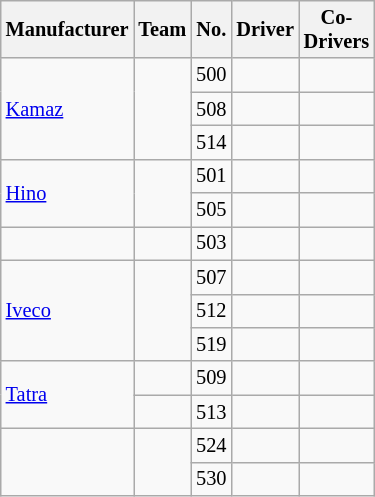<table class="wikitable" style="font-size:85%; ; width:15%">
<tr>
<th>Manufacturer</th>
<th>Team</th>
<th>No.</th>
<th>Driver</th>
<th>Co-Drivers</th>
</tr>
<tr>
<td rowspan=3> <a href='#'>Kamaz</a></td>
<td rowspan=3></td>
<td>500</td>
<td></td>
<td><br></td>
</tr>
<tr>
<td>508</td>
<td></td>
<td><br></td>
</tr>
<tr>
<td>514</td>
<td></td>
<td><br></td>
</tr>
<tr>
<td rowspan=2> <a href='#'>Hino</a></td>
<td rowspan=2></td>
<td>501</td>
<td></td>
<td></td>
</tr>
<tr>
<td>505</td>
<td></td>
<td></td>
</tr>
<tr>
<td></td>
<td></td>
<td>503</td>
<td></td>
<td></td>
</tr>
<tr>
<td rowspan=3> <a href='#'>Iveco</a></td>
<td rowspan=3></td>
<td>507</td>
<td></td>
<td><br></td>
</tr>
<tr>
<td>512</td>
<td></td>
<td><br></td>
</tr>
<tr>
<td>519</td>
<td></td>
<td><br></td>
</tr>
<tr>
<td rowspan=2> <a href='#'>Tatra</a></td>
<td></td>
<td>509</td>
<td></td>
<td><br></td>
</tr>
<tr>
<td></td>
<td>513</td>
<td></td>
<td><br></td>
</tr>
<tr>
<td rowspan=2></td>
<td rowspan=2></td>
<td>524</td>
<td></td>
<td><br></td>
</tr>
<tr>
<td>530</td>
<td></td>
<td><br></td>
</tr>
</table>
